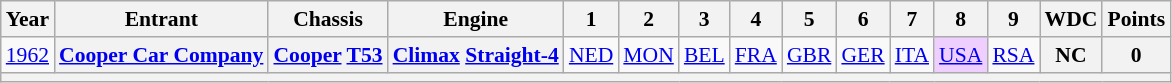<table class="wikitable" style="text-align:center; font-size:90%">
<tr>
<th>Year</th>
<th>Entrant</th>
<th>Chassis</th>
<th>Engine</th>
<th>1</th>
<th>2</th>
<th>3</th>
<th>4</th>
<th>5</th>
<th>6</th>
<th>7</th>
<th>8</th>
<th>9</th>
<th>WDC</th>
<th>Points</th>
</tr>
<tr>
<td><a href='#'>1962</a></td>
<th><a href='#'>Cooper Car Company</a></th>
<th><a href='#'>Cooper</a> <a href='#'>T53</a></th>
<th><a href='#'>Climax</a> <a href='#'>Straight-4</a></th>
<td><a href='#'>NED</a></td>
<td><a href='#'>MON</a></td>
<td><a href='#'>BEL</a></td>
<td><a href='#'>FRA</a></td>
<td><a href='#'>GBR</a></td>
<td><a href='#'>GER</a></td>
<td><a href='#'>ITA</a></td>
<td style="background:#EFCFFF;"><a href='#'>USA</a><br></td>
<td><a href='#'>RSA</a></td>
<th>NC</th>
<th>0</th>
</tr>
<tr>
<th colspan="15"></th>
</tr>
</table>
